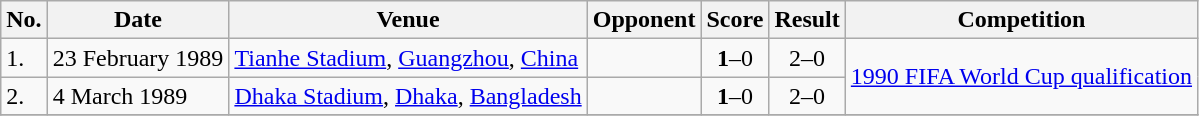<table class="wikitable">
<tr>
<th>No.</th>
<th>Date</th>
<th>Venue</th>
<th>Opponent</th>
<th>Score</th>
<th>Result</th>
<th>Competition</th>
</tr>
<tr>
<td>1.</td>
<td>23 February 1989</td>
<td><a href='#'>Tianhe Stadium</a>, <a href='#'>Guangzhou</a>, <a href='#'>China</a></td>
<td></td>
<td align=center><strong>1</strong>–0</td>
<td align=center>2–0</td>
<td rowspan=2><a href='#'>1990 FIFA World Cup qualification</a></td>
</tr>
<tr>
<td>2.</td>
<td>4 March 1989</td>
<td><a href='#'>Dhaka Stadium</a>, <a href='#'>Dhaka</a>, <a href='#'>Bangladesh</a></td>
<td></td>
<td align=center><strong>1</strong>–0</td>
<td align=center>2–0</td>
</tr>
<tr>
</tr>
</table>
